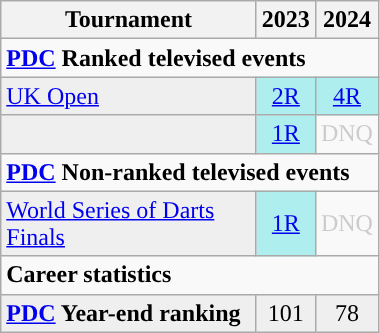<table class="wikitable" style="width:20%; margin:0">
<tr>
<th>Tournament</th>
<th>2023</th>
<th>2024</th>
</tr>
<tr>
<td colspan="31" align="left"><strong><a href='#'>PDC</a> Ranked televised events</strong></td>
</tr>
<tr>
<td style="background:#efefef;"><a href='#'>UK Open</a></td>
<td style="text-align:center; background:#afeeee;"><a href='#'>2R</a></td>
<td style="text-align:center; background:#afeeee;"><a href='#'>4R</a></td>
</tr>
<tr>
<td style="background:#efefef;"></td>
<td style="text-align:center; background:#afeeee;"><a href='#'>1R</a></td>
<td style="text-align:center; color:#ccc;">DNQ</td>
</tr>
<tr>
<td colspan="21" align="left"><strong><a href='#'>PDC</a> Non-ranked televised events</strong></td>
</tr>
<tr>
<td style="background:#efefef;"><a href='#'>World Series of Darts Finals</a></td>
<td style="text-align:center; background:#afeeee;"><a href='#'>1R</a></td>
<td style="text-align:center; color:#ccc;">DNQ</td>
</tr>
<tr>
<td colspan="21" align="left"><strong>Career statistics</strong></td>
</tr>
<tr bgcolor="efefef">
<td align="left"><strong><a href='#'>PDC</a> Year-end ranking</strong></td>
<td style="text-align:center;">101<br></td>
<td style="text-align:center;">78</td>
</tr>
</table>
